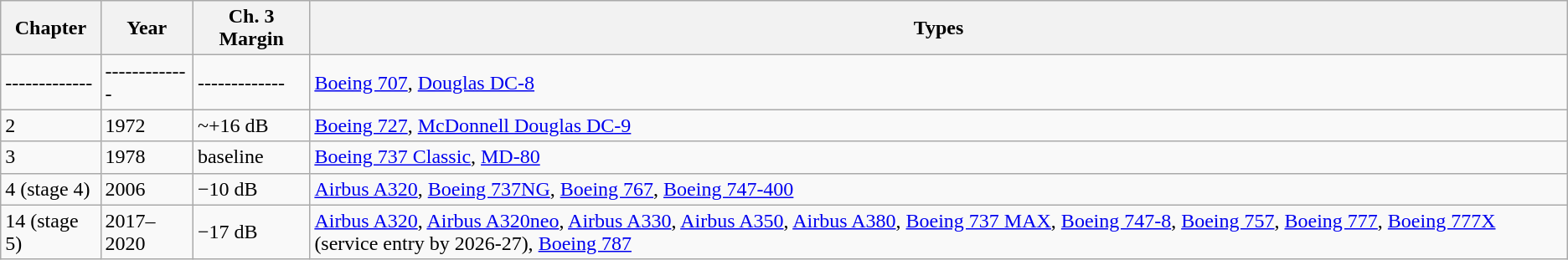<table class="wikitable">
<tr>
<th>Chapter</th>
<th>Year</th>
<th>Ch. 3 Margin</th>
<th>Types</th>
</tr>
<tr>
<td>-------------</td>
<td>-------------</td>
<td>-------------</td>
<td><a href='#'>Boeing 707</a>, <a href='#'>Douglas DC-8</a></td>
</tr>
<tr>
<td>2</td>
<td>1972</td>
<td>~+16 dB</td>
<td><a href='#'>Boeing 727</a>, <a href='#'>McDonnell Douglas DC-9</a></td>
</tr>
<tr>
<td>3</td>
<td>1978</td>
<td>baseline</td>
<td><a href='#'>Boeing 737 Classic</a>, <a href='#'>MD-80</a></td>
</tr>
<tr>
<td>4 (stage 4)</td>
<td>2006</td>
<td>−10 dB</td>
<td><a href='#'>Airbus A320</a>, <a href='#'>Boeing 737NG</a>, <a href='#'>Boeing 767</a>, <a href='#'>Boeing 747-400</a></td>
</tr>
<tr>
<td>14 (stage 5)</td>
<td>2017–2020</td>
<td>−17 dB</td>
<td><a href='#'>Airbus A320</a>, <a href='#'>Airbus A320neo</a>, <a href='#'>Airbus A330</a>, <a href='#'>Airbus A350</a>, <a href='#'>Airbus A380</a>, <a href='#'>Boeing 737 MAX</a>, <a href='#'>Boeing 747-8</a>, <a href='#'>Boeing 757</a>, <a href='#'>Boeing 777</a>, <a href='#'>Boeing 777X</a> (service entry by 2026-27), <a href='#'>Boeing 787</a></td>
</tr>
</table>
